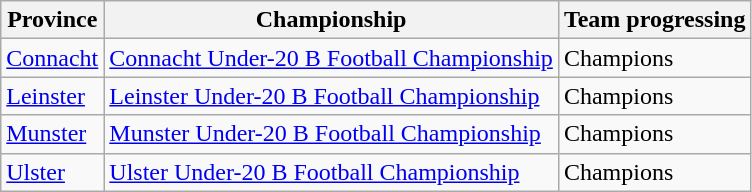<table class=wikitable>
<tr>
<th>Province</th>
<th>Championship</th>
<th>Team progressing</th>
</tr>
<tr>
<td><a href='#'>Connacht</a></td>
<td><a href='#'>Connacht Under-20 B Football Championship</a></td>
<td>Champions</td>
</tr>
<tr>
<td><a href='#'>Leinster</a></td>
<td><a href='#'>Leinster Under-20 B Football Championship</a></td>
<td>Champions</td>
</tr>
<tr>
<td><a href='#'>Munster</a></td>
<td><a href='#'>Munster Under-20 B Football Championship</a></td>
<td>Champions</td>
</tr>
<tr>
<td><a href='#'>Ulster</a></td>
<td><a href='#'>Ulster Under-20 B Football Championship</a></td>
<td>Champions</td>
</tr>
</table>
